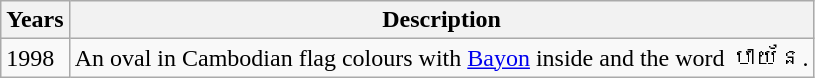<table class="wikitable">
<tr>
<th>Years</th>
<th>Description</th>
</tr>
<tr -->
<td>1998</td>
<td>An oval in Cambodian flag colours with <a href='#'>Bayon</a> inside and the word បាយ័ន.</td>
</tr>
</table>
